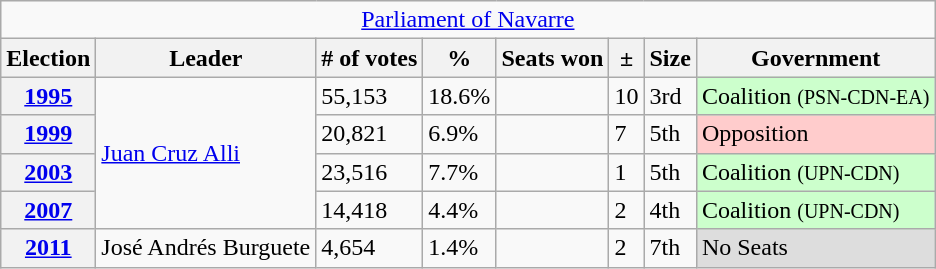<table class="wikitable">
<tr>
<td colspan="8" align="center"><a href='#'>Parliament of Navarre</a></td>
</tr>
<tr>
<th>Election</th>
<th>Leader</th>
<th># of votes</th>
<th>%</th>
<th>Seats won</th>
<th>±</th>
<th>Size</th>
<th>Government</th>
</tr>
<tr>
<th><a href='#'>1995</a></th>
<td rowspan="4"><a href='#'>Juan Cruz Alli</a></td>
<td>55,153</td>
<td>18.6%</td>
<td></td>
<td>10</td>
<td>3rd</td>
<td style="background-color:#CCFFCC">Coalition <small>(PSN-CDN-EA)</small></td>
</tr>
<tr>
<th><a href='#'>1999</a></th>
<td>20,821</td>
<td>6.9%</td>
<td></td>
<td>7</td>
<td>5th</td>
<td style="background-color:#FFCCCC">Opposition</td>
</tr>
<tr>
<th><a href='#'>2003</a></th>
<td>23,516</td>
<td>7.7%</td>
<td></td>
<td>1</td>
<td>5th</td>
<td style="background-color:#CCFFCC">Coalition <small>(UPN-CDN)</small></td>
</tr>
<tr>
<th><a href='#'>2007</a></th>
<td>14,418</td>
<td>4.4%</td>
<td></td>
<td>2</td>
<td>4th</td>
<td style="background-color:#CCFFCC">Coalition <small>(UPN-CDN)</small></td>
</tr>
<tr>
<th><a href='#'>2011</a></th>
<td>José Andrés Burguete</td>
<td>4,654</td>
<td>1.4%</td>
<td></td>
<td>2</td>
<td>7th</td>
<td style="background-color:#DDDDDD">No Seats</td>
</tr>
</table>
